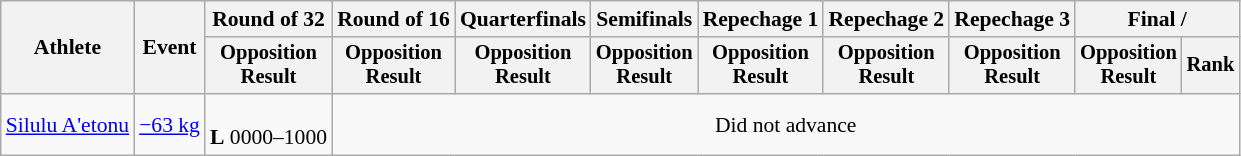<table class="wikitable" style="font-size:90%">
<tr>
<th rowspan="2">Athlete</th>
<th rowspan="2">Event</th>
<th>Round of 32</th>
<th>Round of 16</th>
<th>Quarterfinals</th>
<th>Semifinals</th>
<th>Repechage 1</th>
<th>Repechage 2</th>
<th>Repechage 3</th>
<th colspan=2>Final / </th>
</tr>
<tr style="font-size:95%">
<th>Opposition<br>Result</th>
<th>Opposition<br>Result</th>
<th>Opposition<br>Result</th>
<th>Opposition<br>Result</th>
<th>Opposition<br>Result</th>
<th>Opposition<br>Result</th>
<th>Opposition<br>Result</th>
<th>Opposition<br>Result</th>
<th>Rank</th>
</tr>
<tr align=center>
<td align=left><a href='#'>Silulu A'etonu</a></td>
<td align=left><a href='#'>−63 kg</a></td>
<td><br> <strong>L</strong> 0000–1000</td>
<td colspan=8>Did not advance</td>
</tr>
</table>
